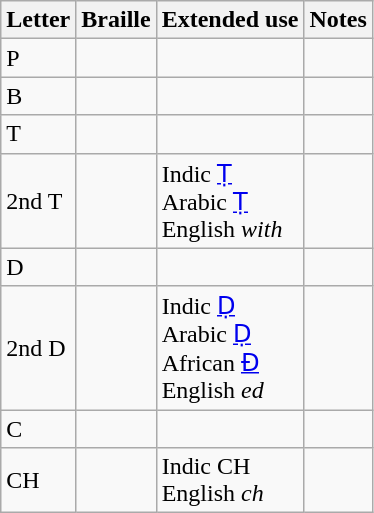<table class="wikitable">
<tr>
<th>Letter</th>
<th>Braille</th>
<th>Extended use</th>
<th>Notes</th>
</tr>
<tr>
<td>P</td>
<td></td>
<td></td>
<td></td>
</tr>
<tr>
<td>B</td>
<td></td>
<td></td>
<td></td>
</tr>
<tr>
<td>T</td>
<td></td>
<td></td>
<td></td>
</tr>
<tr>
<td>2nd T</td>
<td></td>
<td>Indic <a href='#'>Ṭ</a><br>Arabic <a href='#'>Ṭ</a><br>English <em>with</em></td>
<td></td>
</tr>
<tr>
<td>D</td>
<td></td>
<td></td>
<td></td>
</tr>
<tr>
<td>2nd D</td>
<td></td>
<td>Indic <a href='#'>Ḍ</a><br>Arabic <a href='#'>Ḍ</a><br>African <a href='#'>Ɖ</a><br>English <em>ed</em></td>
<td></td>
</tr>
<tr>
<td>C</td>
<td></td>
<td></td>
<td></td>
</tr>
<tr>
<td>CH</td>
<td></td>
<td>Indic CH<br>English <em>ch</em></td>
<td></td>
</tr>
</table>
